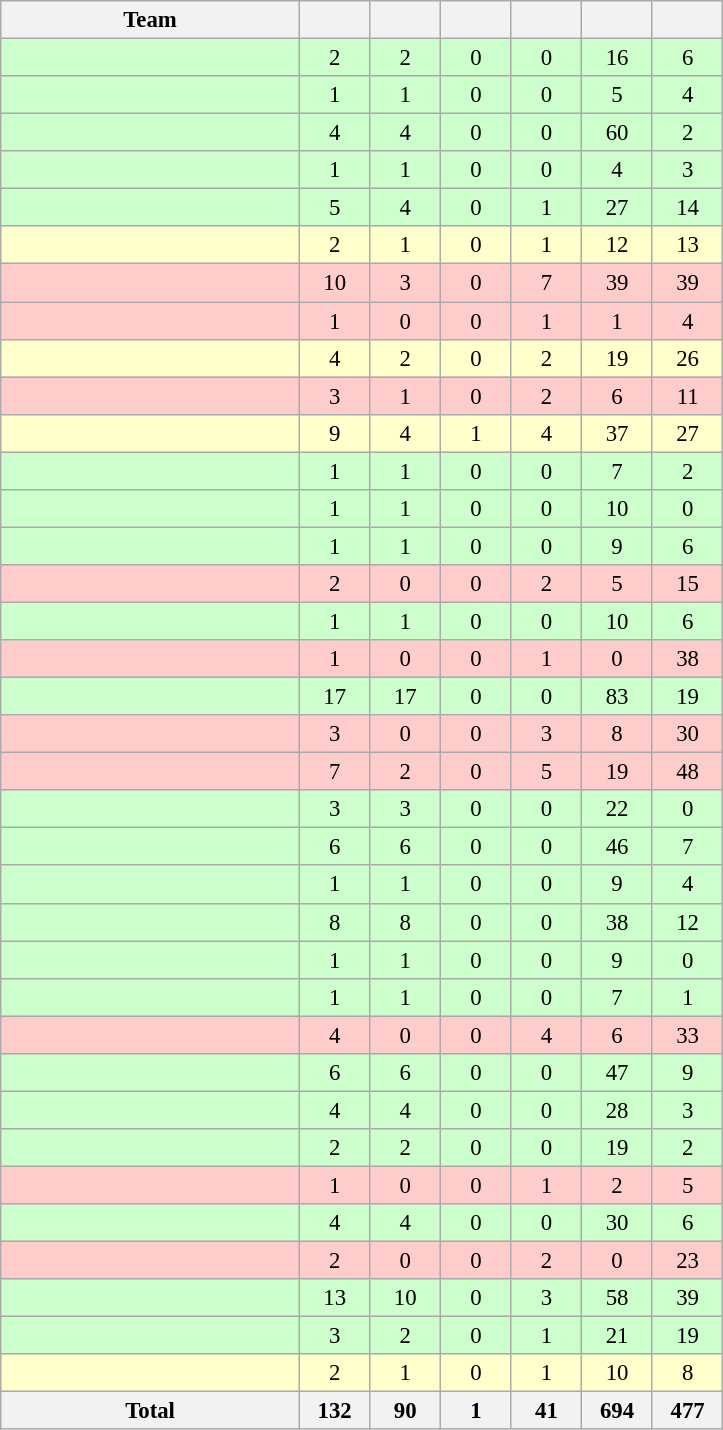<table class="wikitable" style="font-size:95%; text-align:center">
<tr>
<th width=192>Team</th>
<th width=40></th>
<th width=40></th>
<th width=40></th>
<th width=40></th>
<th width=40></th>
<th width=40></th>
</tr>
<tr bgcolor=#CCFFCC>
<td style="text-align:left;"></td>
<td>2</td>
<td>2</td>
<td>0</td>
<td>0</td>
<td>16</td>
<td>6</td>
</tr>
<tr bgcolor=#CCFFCC>
<td style="text-align:left;"></td>
<td>1</td>
<td>1</td>
<td>0</td>
<td>0</td>
<td>5</td>
<td>4</td>
</tr>
<tr bgcolor=#CCFFCC>
<td style="text-align:left;"></td>
<td>4</td>
<td>4</td>
<td>0</td>
<td>0</td>
<td>60</td>
<td>2</td>
</tr>
<tr bgcolor=#CCFFCC>
<td style="text-align:left;"></td>
<td>1</td>
<td>1</td>
<td>0</td>
<td>0</td>
<td>4</td>
<td>3</td>
</tr>
<tr bgcolor=#CCFFCC>
<td style="text-align:left;"></td>
<td>5</td>
<td>4</td>
<td>0</td>
<td>1</td>
<td>27</td>
<td>14</td>
</tr>
<tr bgcolor=#FFFFCC>
<td style="text-align:left;"></td>
<td>2</td>
<td>1</td>
<td>0</td>
<td>1</td>
<td>12</td>
<td>13</td>
</tr>
<tr bgcolor=#FFCCCC>
<td style="text-align:left;"></td>
<td>10</td>
<td>3</td>
<td>0</td>
<td>7</td>
<td>39</td>
<td>39</td>
</tr>
<tr bgcolor=#FFCCCC>
<td style="text-align:left;"></td>
<td>1</td>
<td>0</td>
<td>0</td>
<td>1</td>
<td>1</td>
<td>4</td>
</tr>
<tr bgcolor=#FFFFCC>
<td style="text-align:left;"></td>
<td>4</td>
<td>2</td>
<td>0</td>
<td>2</td>
<td>19</td>
<td>26</td>
</tr>
<tr bgcolor=#FFCCCC>
<td style="text-align:left;"></td>
<td>3</td>
<td>1</td>
<td>0</td>
<td>2</td>
<td>6</td>
<td>11</td>
</tr>
<tr bgcolor=#FFFFCC>
<td style="text-align:left;"></td>
<td>9</td>
<td>4</td>
<td>1</td>
<td>4</td>
<td>37</td>
<td>27</td>
</tr>
<tr bgcolor=#CCFFCC>
<td style="text-align:left;"></td>
<td>1</td>
<td>1</td>
<td>0</td>
<td>0</td>
<td>7</td>
<td>2</td>
</tr>
<tr bgcolor=#CCFFCC>
<td style="text-align:left;"></td>
<td>1</td>
<td>1</td>
<td>0</td>
<td>0</td>
<td>10</td>
<td>0</td>
</tr>
<tr bgcolor=#CCFFCC>
<td style="text-align:left;"></td>
<td>1</td>
<td>1</td>
<td>0</td>
<td>0</td>
<td>9</td>
<td>6</td>
</tr>
<tr bgcolor=#FFCCCC>
<td style="text-align:left;"></td>
<td>2</td>
<td>0</td>
<td>0</td>
<td>2</td>
<td>5</td>
<td>15</td>
</tr>
<tr bgcolor=#CCFFCC>
<td style="text-align:left;"></td>
<td>1</td>
<td>1</td>
<td>0</td>
<td>0</td>
<td>10</td>
<td>6</td>
</tr>
<tr bgcolor=#FFCCCC>
<td style="text-align:left;"></td>
<td>1</td>
<td>0</td>
<td>0</td>
<td>1</td>
<td>0</td>
<td>38</td>
</tr>
<tr bgcolor=#CCFFCC>
<td style="text-align:left;"></td>
<td>17</td>
<td>17</td>
<td>0</td>
<td>0</td>
<td>83</td>
<td>19</td>
</tr>
<tr bgcolor=#FFCCCC>
<td style="text-align:left;"></td>
<td>3</td>
<td>0</td>
<td>0</td>
<td>3</td>
<td>8</td>
<td>30</td>
</tr>
<tr bgcolor=#FFCCCC>
<td style="text-align:left;"></td>
<td>7</td>
<td>2</td>
<td>0</td>
<td>5</td>
<td>19</td>
<td>48</td>
</tr>
<tr bgcolor=#CCFFCC>
<td style="text-align:left;"></td>
<td>3</td>
<td>3</td>
<td>0</td>
<td>0</td>
<td>22</td>
<td>0</td>
</tr>
<tr bgcolor=#CCFFCC>
<td style="text-align:left;"></td>
<td>6</td>
<td>6</td>
<td>0</td>
<td>0</td>
<td>46</td>
<td>7</td>
</tr>
<tr bgcolor=#CCFFCC>
<td style="text-align:left;"></td>
<td>1</td>
<td>1</td>
<td>0</td>
<td>0</td>
<td>9</td>
<td>4</td>
</tr>
<tr bgcolor=#CCFFCC>
<td style="text-align:left;"></td>
<td>8</td>
<td>8</td>
<td>0</td>
<td>0</td>
<td>38</td>
<td>12</td>
</tr>
<tr bgcolor=#CCFFCC>
<td style="text-align:left;"></td>
<td>1</td>
<td>1</td>
<td>0</td>
<td>0</td>
<td>9</td>
<td>0</td>
</tr>
<tr bgcolor=#CCFFCC>
<td style="text-align:left;"></td>
<td>1</td>
<td>1</td>
<td>0</td>
<td>0</td>
<td>7</td>
<td>1</td>
</tr>
<tr bgcolor=#FFCCCC>
<td style="text-align:left;"></td>
<td>4</td>
<td>0</td>
<td>0</td>
<td>4</td>
<td>6</td>
<td>33</td>
</tr>
<tr bgcolor=#CCFFCC>
<td style="text-align:left;"></td>
<td>6</td>
<td>6</td>
<td>0</td>
<td>0</td>
<td>47</td>
<td>9</td>
</tr>
<tr bgcolor=#CCFFCC>
<td style="text-align:left;"></td>
<td>4</td>
<td>4</td>
<td>0</td>
<td>0</td>
<td>28</td>
<td>3</td>
</tr>
<tr bgcolor=#CCFFCC>
<td style="text-align:left;"></td>
<td>2</td>
<td>2</td>
<td>0</td>
<td>0</td>
<td>19</td>
<td>2</td>
</tr>
<tr bgcolor=#FFCCCC>
<td style="text-align:left;"></td>
<td>1</td>
<td>0</td>
<td>0</td>
<td>1</td>
<td>2</td>
<td>5</td>
</tr>
<tr bgcolor=#CCFFCC>
<td style="text-align:left;"></td>
<td>4</td>
<td>4</td>
<td>0</td>
<td>0</td>
<td>30</td>
<td>6</td>
</tr>
<tr bgcolor=#FFCCCC>
<td style="text-align:left;"></td>
<td>2</td>
<td>0</td>
<td>0</td>
<td>2</td>
<td>0</td>
<td>23</td>
</tr>
<tr bgcolor=#CCFFCC>
<td style="text-align:left;"></td>
<td>13</td>
<td>10</td>
<td>0</td>
<td>3</td>
<td>58</td>
<td>39</td>
</tr>
<tr bgcolor=#CCFFCC>
<td style="text-align:left;"></td>
<td>3</td>
<td>2</td>
<td>0</td>
<td>1</td>
<td>21</td>
<td>19</td>
</tr>
<tr bgcolor=#FFFFCC>
<td style="text-align:left;"></td>
<td>2</td>
<td>1</td>
<td>0</td>
<td>1</td>
<td>10</td>
<td>8</td>
</tr>
<tr>
<th>Total</th>
<th>132</th>
<th>90</th>
<th>1</th>
<th>41</th>
<th>694</th>
<th>477</th>
</tr>
</table>
